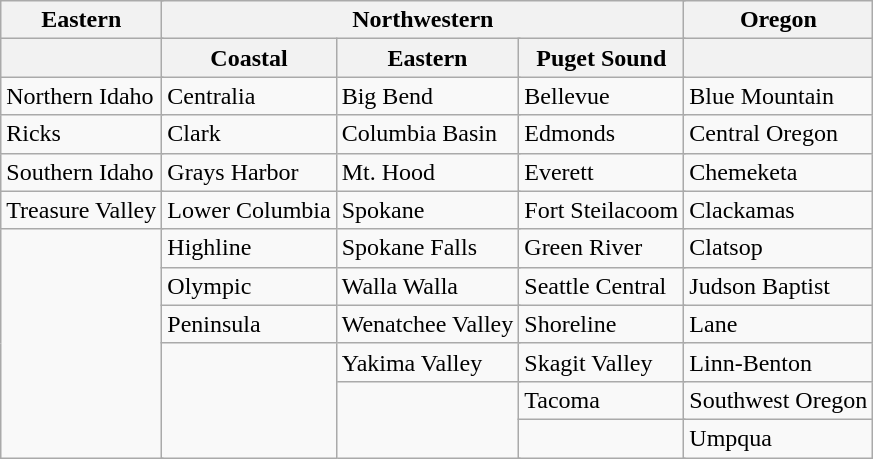<table class="wikitable">
<tr>
<th colspan="6">Eastern</th>
<th colspan="9">Northwestern</th>
<th colspan="6">Oregon</th>
</tr>
<tr>
<th colspan="6"></th>
<th colspan="3">Coastal</th>
<th colspan="3">Eastern</th>
<th colspan="3">Puget Sound</th>
<th colspan="6"></th>
</tr>
<tr>
<td colspan="6">Northern Idaho</td>
<td colspan="3">Centralia</td>
<td colspan="3">Big Bend</td>
<td colspan="3">Bellevue</td>
<td colspan="6">Blue Mountain</td>
</tr>
<tr>
<td colspan="6">Ricks</td>
<td colspan="3">Clark</td>
<td colspan="3">Columbia Basin</td>
<td colspan="3">Edmonds</td>
<td colspan="6">Central Oregon</td>
</tr>
<tr>
<td colspan="6">Southern Idaho</td>
<td colspan="3">Grays Harbor</td>
<td colspan="3">Mt. Hood</td>
<td colspan="3">Everett</td>
<td colspan="6">Chemeketa</td>
</tr>
<tr>
<td colspan="6">Treasure Valley</td>
<td colspan="3">Lower Columbia</td>
<td colspan="3">Spokane</td>
<td colspan="3">Fort Steilacoom</td>
<td colspan="6">Clackamas</td>
</tr>
<tr>
<td colspan="6" rowspan="6"></td>
<td colspan="3">Highline</td>
<td colspan="3">Spokane Falls</td>
<td colspan="3">Green River</td>
<td colspan="6">Clatsop</td>
</tr>
<tr>
<td colspan="3">Olympic</td>
<td colspan="3">Walla Walla</td>
<td colspan="3">Seattle Central</td>
<td colspan="6">Judson Baptist</td>
</tr>
<tr>
<td colspan="3">Peninsula</td>
<td colspan="3">Wenatchee Valley</td>
<td colspan="3">Shoreline</td>
<td colspan="6">Lane</td>
</tr>
<tr>
<td colspan="3" rowspan="3"></td>
<td colspan="3">Yakima Valley</td>
<td colspan="3">Skagit Valley</td>
<td colspan="6">Linn-Benton</td>
</tr>
<tr>
<td colspan="3" rowspan="2"></td>
<td colspan="3">Tacoma</td>
<td colspan="6">Southwest Oregon</td>
</tr>
<tr>
<td colspan="3"></td>
<td colspan="6">Umpqua</td>
</tr>
</table>
